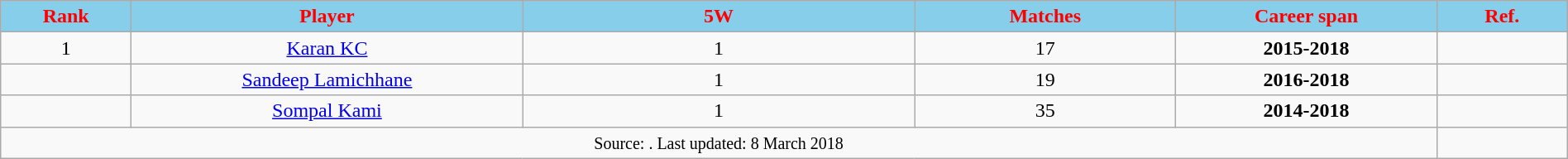<table style="width:100%; text-align:center;" class="wikitable">
<tr style="background:#9cf;">
<th style="background:SkyBlue; color:Red; width:5%;" scope="col">Rank</th>
<th style="background:SkyBlue; color:Red; width:15%;" scope="col">Player</th>
<th style="background:SkyBlue; color:Red; width:15%;" scope="col">5W</th>
<th style="background:SkyBlue; color:Red; width:10%;" scope="col">Matches</th>
<th style="background:SkyBlue; color:Red; width:10%;" scope="col">Career span</th>
<th style="background:SkyBlue; color:Red; width:5%;" scope="col">Ref.</th>
</tr>
<tr>
<td>1</td>
<td><a href='#'>Karan KC</a></td>
<td>1</td>
<td>17</td>
<td><strong>2015-2018</strong></td>
<td></td>
</tr>
<tr>
<td></td>
<td><a href='#'>Sandeep Lamichhane</a></td>
<td>1</td>
<td>19</td>
<td><strong>2016-2018</strong></td>
<td></td>
</tr>
<tr>
<td></td>
<td><a href='#'>Sompal Kami</a></td>
<td>1</td>
<td>35</td>
<td><strong>2014-2018</strong></td>
<td></td>
</tr>
<tr>
<td colspan="5"><small>Source: . Last updated: 8 March 2018</small></td>
<td></td>
</tr>
</table>
